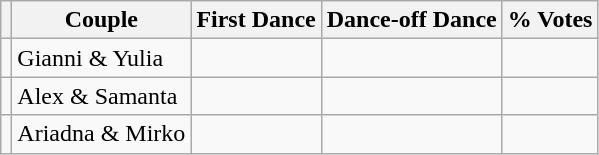<table class="wikitable">
<tr>
<th></th>
<th>Couple</th>
<th>First Dance</th>
<th>Dance-off Dance</th>
<th>% Votes</th>
</tr>
<tr>
<td></td>
<td>Gianni & Yulia</td>
<td></td>
<td></td>
<td></td>
</tr>
<tr>
<td></td>
<td>Alex & Samanta</td>
<td></td>
<td></td>
<td></td>
</tr>
<tr>
<td></td>
<td>Ariadna & Mirko</td>
<td></td>
<td></td>
<td></td>
</tr>
</table>
